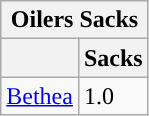<table class="wikitable">
<tr>
<th colspan="2">Oilers Sacks</th>
</tr>
<tr>
<th></th>
<th>Sacks</th>
</tr>
<tr>
<td><a href='#'>Bethea</a></td>
<td>1.0</td>
</tr>
</table>
